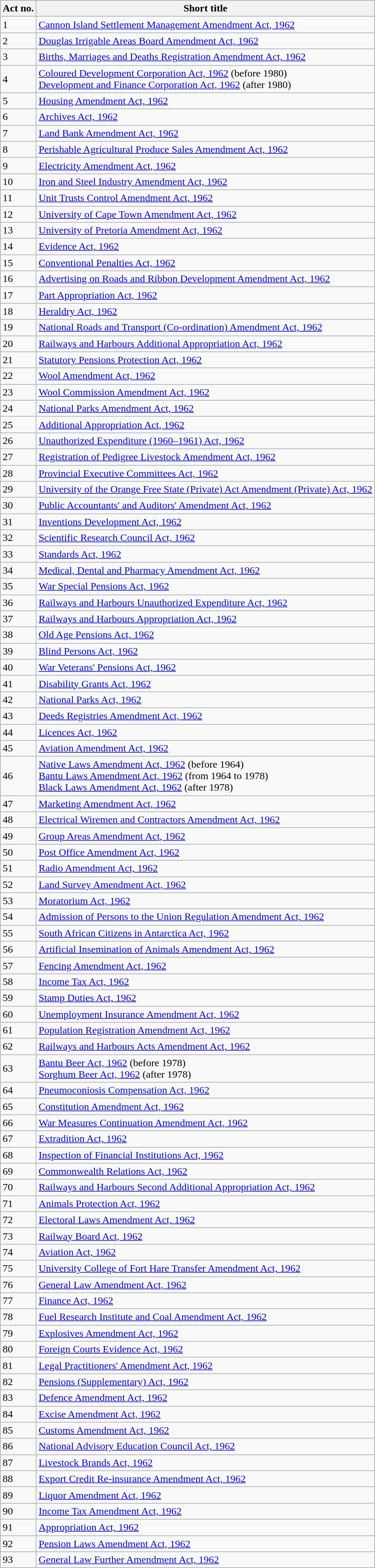<table class="wikitable sortable">
<tr>
<th>Act no.</th>
<th>Short title</th>
</tr>
<tr>
<td>1</td>
<td><a href='#'>Cannon Island Settlement Management Amendment Act, 1962</a></td>
</tr>
<tr>
<td>2</td>
<td><a href='#'>Douglas Irrigable Areas Board Amendment Act, 1962</a></td>
</tr>
<tr>
<td>3</td>
<td><a href='#'>Births, Marriages and Deaths Registration Amendment Act, 1962</a></td>
</tr>
<tr>
<td>4</td>
<td><a href='#'>Coloured Development Corporation Act, 1962</a> (before 1980) <br><a href='#'>Development and Finance Corporation Act, 1962</a> (after 1980)</td>
</tr>
<tr>
<td>5</td>
<td><a href='#'>Housing Amendment Act, 1962</a></td>
</tr>
<tr>
<td>6</td>
<td><a href='#'>Archives Act, 1962</a></td>
</tr>
<tr>
<td>7</td>
<td><a href='#'>Land Bank Amendment Act, 1962</a></td>
</tr>
<tr>
<td>8</td>
<td><a href='#'>Perishable Agricultural Produce Sales Amendment Act, 1962</a></td>
</tr>
<tr>
<td>9</td>
<td><a href='#'>Electricity Amendment Act, 1962</a></td>
</tr>
<tr>
<td>10</td>
<td><a href='#'>Iron and Steel Industry Amendment Act, 1962</a></td>
</tr>
<tr>
<td>11</td>
<td><a href='#'>Unit Trusts Control Amendment Act, 1962</a></td>
</tr>
<tr>
<td>12</td>
<td><a href='#'>University of Cape Town Amendment Act, 1962</a></td>
</tr>
<tr>
<td>13</td>
<td><a href='#'>University of Pretoria Amendment Act, 1962</a></td>
</tr>
<tr>
<td>14</td>
<td><a href='#'>Evidence Act, 1962</a></td>
</tr>
<tr>
<td>15</td>
<td><a href='#'>Conventional Penalties Act, 1962</a></td>
</tr>
<tr>
<td>16</td>
<td><a href='#'>Advertising on Roads and Ribbon Development Amendment Act, 1962</a></td>
</tr>
<tr>
<td>17</td>
<td><a href='#'>Part Appropriation Act, 1962</a></td>
</tr>
<tr>
<td>18</td>
<td><a href='#'>Heraldry Act, 1962</a></td>
</tr>
<tr>
<td>19</td>
<td><a href='#'>National Roads and Transport (Co-ordination) Amendment Act, 1962</a></td>
</tr>
<tr>
<td>20</td>
<td><a href='#'>Railways and Harbours Additional Appropriation Act, 1962</a></td>
</tr>
<tr>
<td>21</td>
<td><a href='#'>Statutory Pensions Protection Act, 1962</a></td>
</tr>
<tr>
<td>22</td>
<td><a href='#'>Wool Amendment Act, 1962</a></td>
</tr>
<tr>
<td>23</td>
<td><a href='#'>Wool Commission Amendment Act, 1962</a></td>
</tr>
<tr>
<td>24</td>
<td><a href='#'>National Parks Amendment Act, 1962</a></td>
</tr>
<tr>
<td>25</td>
<td><a href='#'>Additional Appropriation Act, 1962</a></td>
</tr>
<tr>
<td>26</td>
<td><a href='#'>Unauthorized Expenditure (1960–1961) Act, 1962</a></td>
</tr>
<tr>
<td>27</td>
<td><a href='#'>Registration of Pedigree Livestock Amendment Act, 1962</a></td>
</tr>
<tr>
<td>28</td>
<td><a href='#'>Provincial Executive Committees Act, 1962</a></td>
</tr>
<tr>
<td>29</td>
<td><a href='#'>University of the Orange Free State (Private) Act Amendment (Private) Act, 1962</a></td>
</tr>
<tr>
<td>30</td>
<td><a href='#'>Public Accountants' and Auditors' Amendment Act, 1962</a></td>
</tr>
<tr>
<td>31</td>
<td><a href='#'>Inventions Development Act, 1962</a></td>
</tr>
<tr>
<td>32</td>
<td><a href='#'>Scientific Research Council Act, 1962</a></td>
</tr>
<tr>
<td>33</td>
<td><a href='#'>Standards Act, 1962</a></td>
</tr>
<tr>
<td>34</td>
<td><a href='#'>Medical, Dental and Pharmacy Amendment Act, 1962</a></td>
</tr>
<tr>
<td>35</td>
<td><a href='#'>War Special Pensions Act, 1962</a></td>
</tr>
<tr>
<td>36</td>
<td><a href='#'>Railways and Harbours Unauthorized Expenditure Act, 1962</a></td>
</tr>
<tr>
<td>37</td>
<td><a href='#'>Railways and Harbours Appropriation Act, 1962</a></td>
</tr>
<tr>
<td>38</td>
<td><a href='#'>Old Age Pensions Act, 1962</a></td>
</tr>
<tr>
<td>39</td>
<td><a href='#'>Blind Persons Act, 1962</a></td>
</tr>
<tr>
<td>40</td>
<td><a href='#'>War Veterans' Pensions Act, 1962</a></td>
</tr>
<tr>
<td>41</td>
<td><a href='#'>Disability Grants Act, 1962</a></td>
</tr>
<tr>
<td>42</td>
<td><a href='#'>National Parks Act, 1962</a></td>
</tr>
<tr>
<td>43</td>
<td><a href='#'>Deeds Registries Amendment Act, 1962</a></td>
</tr>
<tr>
<td>44</td>
<td><a href='#'>Licences Act, 1962</a></td>
</tr>
<tr>
<td>45</td>
<td><a href='#'>Aviation Amendment Act, 1962</a></td>
</tr>
<tr>
<td>46</td>
<td><a href='#'>Native Laws Amendment Act, 1962</a> (before 1964) <br><a href='#'>Bantu Laws Amendment Act, 1962</a> (from 1964 to 1978) <br><a href='#'>Black Laws Amendment Act, 1962</a> (after 1978)</td>
</tr>
<tr>
<td>47</td>
<td><a href='#'>Marketing Amendment Act, 1962</a></td>
</tr>
<tr>
<td>48</td>
<td><a href='#'>Electrical Wiremen and Contractors Amendment Act, 1962</a></td>
</tr>
<tr>
<td>49</td>
<td><a href='#'>Group Areas Amendment Act, 1962</a></td>
</tr>
<tr>
<td>50</td>
<td><a href='#'>Post Office Amendment Act, 1962</a></td>
</tr>
<tr>
<td>51</td>
<td><a href='#'>Radio Amendment Act, 1962</a></td>
</tr>
<tr>
<td>52</td>
<td><a href='#'>Land Survey Amendment Act, 1962</a></td>
</tr>
<tr>
<td>53</td>
<td><a href='#'>Moratorium Act, 1962</a></td>
</tr>
<tr>
<td>54</td>
<td><a href='#'>Admission of Persons to the Union Regulation Amendment Act, 1962</a></td>
</tr>
<tr>
<td>55</td>
<td><a href='#'>South African Citizens in Antarctica Act, 1962</a></td>
</tr>
<tr>
<td>56</td>
<td><a href='#'>Artificial Insemination of Animals Amendment Act, 1962</a></td>
</tr>
<tr>
<td>57</td>
<td><a href='#'>Fencing Amendment Act, 1962</a></td>
</tr>
<tr>
<td>58</td>
<td><a href='#'>Income Tax Act, 1962</a></td>
</tr>
<tr>
<td>59</td>
<td><a href='#'>Stamp Duties Act, 1962</a></td>
</tr>
<tr>
<td>60</td>
<td><a href='#'>Unemployment Insurance Amendment Act, 1962</a></td>
</tr>
<tr>
<td>61</td>
<td><a href='#'>Population Registration Amendment Act, 1962</a></td>
</tr>
<tr>
<td>62</td>
<td><a href='#'>Railways and Harbours Acts Amendment Act, 1962</a></td>
</tr>
<tr>
<td>63</td>
<td><a href='#'>Bantu Beer Act, 1962</a> (before 1978) <br><a href='#'>Sorghum Beer Act, 1962</a> (after 1978)</td>
</tr>
<tr>
<td>64</td>
<td><a href='#'>Pneumoconiosis Compensation Act, 1962</a></td>
</tr>
<tr>
<td>65</td>
<td><a href='#'>Constitution Amendment Act, 1962</a></td>
</tr>
<tr>
<td>66</td>
<td><a href='#'>War Measures Continuation Amendment Act, 1962</a></td>
</tr>
<tr>
<td>67</td>
<td><a href='#'>Extradition Act, 1962</a></td>
</tr>
<tr>
<td>68</td>
<td><a href='#'>Inspection of Financial Institutions Act, 1962</a></td>
</tr>
<tr>
<td>69</td>
<td><a href='#'>Commonwealth Relations Act, 1962</a></td>
</tr>
<tr>
<td>70</td>
<td><a href='#'>Railways and Harbours Second Additional Appropriation Act, 1962</a></td>
</tr>
<tr>
<td>71</td>
<td><a href='#'>Animals Protection Act, 1962</a></td>
</tr>
<tr>
<td>72</td>
<td><a href='#'>Electoral Laws Amendment Act, 1962</a></td>
</tr>
<tr>
<td>73</td>
<td><a href='#'>Railway Board Act, 1962</a></td>
</tr>
<tr>
<td>74</td>
<td><a href='#'>Aviation Act, 1962</a></td>
</tr>
<tr>
<td>75</td>
<td><a href='#'>University College of Fort Hare Transfer Amendment Act, 1962</a></td>
</tr>
<tr>
<td>76</td>
<td><a href='#'>General Law Amendment Act, 1962</a></td>
</tr>
<tr>
<td>77</td>
<td><a href='#'>Finance Act, 1962</a></td>
</tr>
<tr>
<td>78</td>
<td><a href='#'>Fuel Research Institute and Coal Amendment Act, 1962</a></td>
</tr>
<tr>
<td>79</td>
<td><a href='#'>Explosives Amendment Act, 1962</a></td>
</tr>
<tr>
<td>80</td>
<td><a href='#'>Foreign Courts Evidence Act, 1962</a></td>
</tr>
<tr>
<td>81</td>
<td><a href='#'>Legal Practitioners' Amendment Act, 1962</a></td>
</tr>
<tr>
<td>82</td>
<td><a href='#'>Pensions (Supplementary) Act, 1962</a></td>
</tr>
<tr>
<td>83</td>
<td><a href='#'>Defence Amendment Act, 1962</a></td>
</tr>
<tr>
<td>84</td>
<td><a href='#'>Excise Amendment Act, 1962</a></td>
</tr>
<tr>
<td>85</td>
<td><a href='#'>Customs Amendment Act, 1962</a></td>
</tr>
<tr>
<td>86</td>
<td><a href='#'>National Advisory Education Council Act, 1962</a></td>
</tr>
<tr>
<td>87</td>
<td><a href='#'>Livestock Brands Act, 1962</a></td>
</tr>
<tr>
<td>88</td>
<td><a href='#'>Export Credit Re-insurance Amendment Act, 1962</a></td>
</tr>
<tr>
<td>89</td>
<td><a href='#'>Liquor Amendment Act, 1962</a></td>
</tr>
<tr>
<td>90</td>
<td><a href='#'>Income Tax Amendment Act, 1962</a></td>
</tr>
<tr>
<td>91</td>
<td><a href='#'>Appropriation Act, 1962</a></td>
</tr>
<tr>
<td>92</td>
<td><a href='#'>Pension Laws Amendment Act, 1962</a></td>
</tr>
<tr>
<td>93</td>
<td><a href='#'>General Law Further Amendment Act, 1962</a></td>
</tr>
</table>
